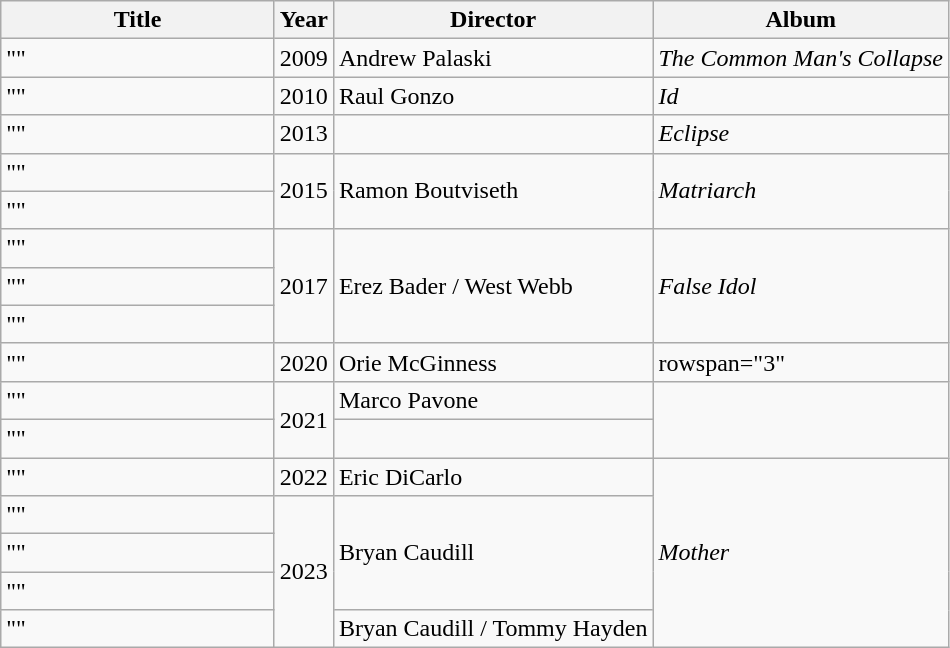<table class="wikitable">
<tr>
<th style="width:175px;">Title</th>
<th>Year</th>
<th>Director</th>
<th>Album</th>
</tr>
<tr>
<td>""</td>
<td>2009</td>
<td>Andrew Palaski</td>
<td><em>The Common Man's Collapse</em></td>
</tr>
<tr>
<td>""</td>
<td>2010</td>
<td>Raul Gonzo</td>
<td><em>Id</em></td>
</tr>
<tr>
<td>""</td>
<td>2013</td>
<td></td>
<td><em>Eclipse</em></td>
</tr>
<tr>
<td>""</td>
<td rowspan="2">2015</td>
<td rowspan="2">Ramon Boutviseth</td>
<td rowspan="2"><em>Matriarch</em></td>
</tr>
<tr>
<td>""</td>
</tr>
<tr>
<td>""</td>
<td rowspan="3">2017</td>
<td rowspan="3">Erez Bader / West Webb</td>
<td rowspan="3"><em>False Idol</em></td>
</tr>
<tr>
<td>""</td>
</tr>
<tr>
<td>""</td>
</tr>
<tr>
<td>""</td>
<td>2020</td>
<td>Orie McGinness</td>
<td>rowspan="3" </td>
</tr>
<tr>
<td>""</td>
<td rowspan="2">2021</td>
<td>Marco Pavone</td>
</tr>
<tr>
<td>""</td>
<td></td>
</tr>
<tr>
<td>""</td>
<td>2022</td>
<td>Eric DiCarlo</td>
<td rowspan="5"><em>Mother</em></td>
</tr>
<tr>
<td>""</td>
<td rowspan="4">2023</td>
<td rowspan="3">Bryan Caudill</td>
</tr>
<tr>
<td>""</td>
</tr>
<tr>
<td>""</td>
</tr>
<tr>
<td>""</td>
<td>Bryan Caudill / Tommy Hayden</td>
</tr>
</table>
